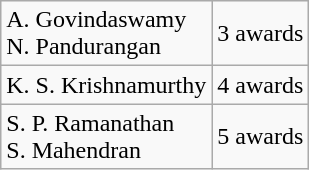<table class="wikitable sortable">
<tr>
<td>A. Govindaswamy<br>N. Pandurangan</td>
<td>3 awards</td>
</tr>
<tr>
<td>K. S. Krishnamurthy</td>
<td>4 awards</td>
</tr>
<tr>
<td>S. P. Ramanathan<br>S. Mahendran</td>
<td>5 awards</td>
</tr>
</table>
